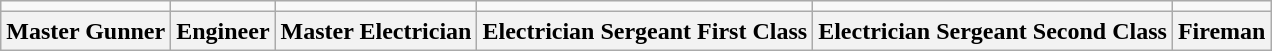<table class="wikitable" style="text-align:center">
<tr>
<td></td>
<td></td>
<td></td>
<td></td>
<td></td>
<td></td>
</tr>
<tr>
<th>Master Gunner</th>
<th>Engineer</th>
<th>Master Electrician</th>
<th>Electrician Sergeant First Class</th>
<th>Electrician Sergeant Second Class</th>
<th>Fireman</th>
</tr>
</table>
